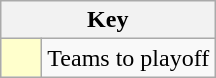<table class="wikitable" style="text-align: center;">
<tr>
<th colspan=2>Key</th>
</tr>
<tr>
<td style="background:#ffffcc; width:20px;"></td>
<td align=left>Teams to playoff</td>
</tr>
</table>
